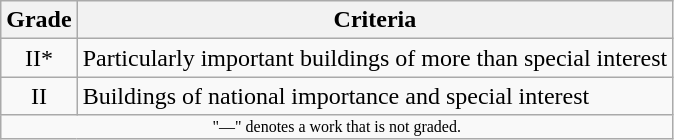<table class="wikitable" border="1">
<tr>
<th>Grade</th>
<th>Criteria</th>
</tr>
<tr>
<td align="center" >II*</td>
<td>Particularly important buildings of more than special interest</td>
</tr>
<tr>
<td align="center" >II</td>
<td>Buildings of national importance and special interest</td>
</tr>
<tr>
<td align="center" colspan="14" style="font-size: 8pt">"—" denotes a work that is not graded.</td>
</tr>
</table>
